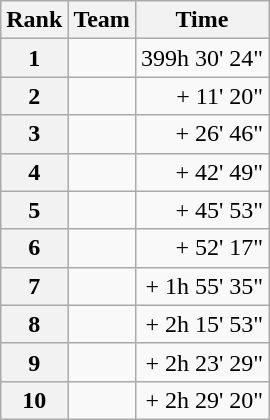<table class="wikitable">
<tr>
<th scope="col">Rank</th>
<th scope="col">Team</th>
<th scope="col">Time</th>
</tr>
<tr>
<th scope="row">1</th>
<td></td>
<td style="text-align:right;">399h 30' 24"</td>
</tr>
<tr>
<th scope="row">2</th>
<td></td>
<td style="text-align:right;">+ 11' 20"</td>
</tr>
<tr>
<th scope="row">3</th>
<td></td>
<td style="text-align:right;">+ 26' 46"</td>
</tr>
<tr>
<th scope="row">4</th>
<td></td>
<td style="text-align:right;">+ 42' 49"</td>
</tr>
<tr>
<th scope="row">5</th>
<td></td>
<td style="text-align:right;">+ 45' 53"</td>
</tr>
<tr>
<th scope="row">6</th>
<td></td>
<td style="text-align:right;">+ 52' 17"</td>
</tr>
<tr>
<th scope="row">7</th>
<td></td>
<td style="text-align:right;">+ 1h 55' 35"</td>
</tr>
<tr>
<th scope="row">8</th>
<td></td>
<td style="text-align:right;">+ 2h 15' 53"</td>
</tr>
<tr>
<th scope="row">9</th>
<td></td>
<td style="text-align:right;">+ 2h 23' 29"</td>
</tr>
<tr>
<th scope="row">10</th>
<td></td>
<td style="text-align:right;">+ 2h 29' 20"</td>
</tr>
</table>
